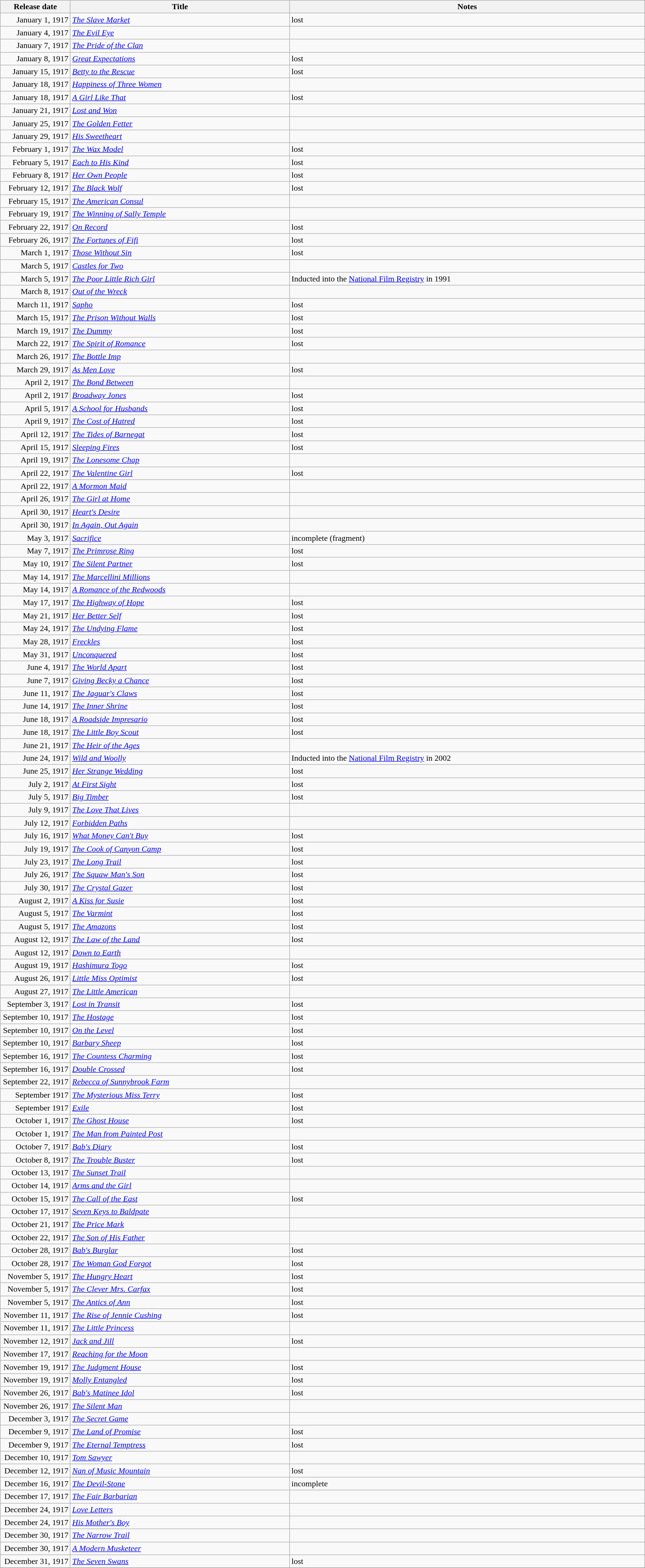<table class="wikitable sortable" style="width:100%;">
<tr>
<th scope="col" style="width:130px;">Release date</th>
<th>Title</th>
<th>Notes</th>
</tr>
<tr>
<td style="text-align:right;">January 1, 1917</td>
<td><em><a href='#'>The Slave Market</a></em></td>
<td>lost</td>
</tr>
<tr>
<td style="text-align:right;">January 4, 1917</td>
<td><em><a href='#'>The Evil Eye</a></em></td>
<td></td>
</tr>
<tr>
<td style="text-align:right;">January 7, 1917</td>
<td><em><a href='#'>The Pride of the Clan</a></em></td>
<td></td>
</tr>
<tr>
<td style="text-align:right;">January 8, 1917</td>
<td><em><a href='#'>Great Expectations</a></em></td>
<td>lost</td>
</tr>
<tr>
<td style="text-align:right;">January 15, 1917</td>
<td><em><a href='#'>Betty to the Rescue</a></em></td>
<td>lost</td>
</tr>
<tr>
<td style="text-align:right;">January 18, 1917</td>
<td><em><a href='#'>Happiness of Three Women</a></em></td>
<td></td>
</tr>
<tr>
<td style="text-align:right;">January 18, 1917</td>
<td><em><a href='#'>A Girl Like That</a></em></td>
<td>lost</td>
</tr>
<tr>
<td style="text-align:right;">January 21, 1917</td>
<td><em><a href='#'>Lost and Won</a></em></td>
<td></td>
</tr>
<tr>
<td style="text-align:right;">January 25, 1917</td>
<td><em><a href='#'>The Golden Fetter</a></em></td>
<td></td>
</tr>
<tr>
<td style="text-align:right;">January 29, 1917</td>
<td><em><a href='#'>His Sweetheart</a></em></td>
<td></td>
</tr>
<tr>
<td style="text-align:right;">February 1, 1917</td>
<td><em><a href='#'>The Wax Model</a></em></td>
<td>lost</td>
</tr>
<tr>
<td style="text-align:right;">February 5, 1917</td>
<td><em><a href='#'>Each to His Kind</a></em></td>
<td>lost</td>
</tr>
<tr>
<td style="text-align:right;">February 8, 1917</td>
<td><em><a href='#'>Her Own People</a></em></td>
<td>lost</td>
</tr>
<tr>
<td style="text-align:right;">February 12, 1917</td>
<td><em><a href='#'>The Black Wolf</a></em></td>
<td>lost</td>
</tr>
<tr>
<td style="text-align:right;">February 15, 1917</td>
<td><em><a href='#'>The American Consul</a></em></td>
<td></td>
</tr>
<tr>
<td style="text-align:right;">February 19, 1917</td>
<td><em><a href='#'>The Winning of Sally Temple</a></em></td>
<td></td>
</tr>
<tr>
<td style="text-align:right;">February 22, 1917</td>
<td><em><a href='#'>On Record</a></em></td>
<td>lost</td>
</tr>
<tr>
<td style="text-align:right;">February 26, 1917</td>
<td><em><a href='#'>The Fortunes of Fifi</a></em></td>
<td>lost</td>
</tr>
<tr>
<td style="text-align:right;">March 1, 1917</td>
<td><em><a href='#'>Those Without Sin</a></em></td>
<td>lost</td>
</tr>
<tr>
<td style="text-align:right;">March 5, 1917</td>
<td><em><a href='#'>Castles for Two</a></em></td>
<td></td>
</tr>
<tr>
<td style="text-align:right;">March 5, 1917</td>
<td><em><a href='#'>The Poor Little Rich Girl</a></em></td>
<td>Inducted into the <a href='#'>National Film Registry</a> in 1991</td>
</tr>
<tr>
<td style="text-align:right;">March 8, 1917</td>
<td><em><a href='#'>Out of the Wreck</a></em></td>
<td></td>
</tr>
<tr>
<td style="text-align:right;">March 11, 1917</td>
<td><em><a href='#'>Sapho</a></em></td>
<td>lost</td>
</tr>
<tr>
<td style="text-align:right;">March 15, 1917</td>
<td><em><a href='#'>The Prison Without Walls</a></em></td>
<td>lost</td>
</tr>
<tr>
<td style="text-align:right;">March 19, 1917</td>
<td><em><a href='#'>The Dummy</a></em></td>
<td>lost</td>
</tr>
<tr>
<td style="text-align:right;">March 22, 1917</td>
<td><em><a href='#'>The Spirit of Romance</a></em></td>
<td>lost</td>
</tr>
<tr>
<td style="text-align:right;">March 26, 1917</td>
<td><em><a href='#'>The Bottle Imp</a></em></td>
<td></td>
</tr>
<tr>
<td style="text-align:right;">March 29, 1917</td>
<td><em><a href='#'>As Men Love</a></em></td>
<td>lost</td>
</tr>
<tr>
<td style="text-align:right;">April 2, 1917</td>
<td><em><a href='#'>The Bond Between</a></em></td>
<td></td>
</tr>
<tr>
<td style="text-align:right;">April 2, 1917</td>
<td><em><a href='#'>Broadway Jones</a></em></td>
<td>lost</td>
</tr>
<tr>
<td style="text-align:right;">April 5, 1917</td>
<td><em><a href='#'>A School for Husbands</a></em></td>
<td>lost</td>
</tr>
<tr>
<td style="text-align:right;">April 9, 1917</td>
<td><em><a href='#'>The Cost of Hatred</a></em></td>
<td>lost</td>
</tr>
<tr>
<td style="text-align:right;">April 12, 1917</td>
<td><em><a href='#'>The Tides of Barnegat</a></em></td>
<td>lost</td>
</tr>
<tr>
<td style="text-align:right;">April 15, 1917</td>
<td><em><a href='#'>Sleeping Fires</a></em></td>
<td>lost</td>
</tr>
<tr>
<td style="text-align:right;">April 19, 1917</td>
<td><em><a href='#'>The Lonesome Chap</a></em></td>
<td></td>
</tr>
<tr>
<td style="text-align:right;">April 22, 1917</td>
<td><em><a href='#'>The Valentine Girl</a></em></td>
<td>lost</td>
</tr>
<tr>
<td style="text-align:right;">April 22, 1917</td>
<td><em><a href='#'>A Mormon Maid</a></em></td>
<td></td>
</tr>
<tr>
<td style="text-align:right;">April 26, 1917</td>
<td><em><a href='#'>The Girl at Home</a></em></td>
<td></td>
</tr>
<tr>
<td style="text-align:right;">April 30, 1917</td>
<td><em><a href='#'>Heart's Desire</a></em></td>
<td></td>
</tr>
<tr>
<td style="text-align:right;">April 30, 1917</td>
<td><em><a href='#'>In Again, Out Again</a></em></td>
<td></td>
</tr>
<tr>
<td style="text-align:right;">May 3, 1917</td>
<td><em><a href='#'>Sacrifice</a></em></td>
<td>incomplete (fragment)</td>
</tr>
<tr>
<td style="text-align:right;">May 7, 1917</td>
<td><em><a href='#'>The Primrose Ring</a></em></td>
<td>lost</td>
</tr>
<tr>
<td style="text-align:right;">May 10, 1917</td>
<td><em><a href='#'>The Silent Partner</a></em></td>
<td>lost</td>
</tr>
<tr>
<td style="text-align:right;">May 14, 1917</td>
<td><em><a href='#'>The Marcellini Millions</a></em></td>
<td></td>
</tr>
<tr>
<td style="text-align:right;">May 14, 1917</td>
<td><em><a href='#'>A Romance of the Redwoods</a></em></td>
<td></td>
</tr>
<tr>
<td style="text-align:right;">May 17, 1917</td>
<td><em><a href='#'>The Highway of Hope</a></em></td>
<td>lost</td>
</tr>
<tr>
<td style="text-align:right;">May 21, 1917</td>
<td><em><a href='#'>Her Better Self</a></em></td>
<td>lost</td>
</tr>
<tr>
<td style="text-align:right;">May 24, 1917</td>
<td><em><a href='#'>The Undying Flame</a></em></td>
<td>lost</td>
</tr>
<tr>
<td style="text-align:right;">May 28, 1917</td>
<td><em><a href='#'>Freckles</a></em></td>
<td>lost</td>
</tr>
<tr>
<td style="text-align:right;">May 31, 1917</td>
<td><em><a href='#'>Unconquered</a></em></td>
<td>lost</td>
</tr>
<tr>
<td style="text-align:right;">June 4, 1917</td>
<td><em><a href='#'>The World Apart</a></em></td>
<td>lost</td>
</tr>
<tr>
<td style="text-align:right;">June 7, 1917</td>
<td><em><a href='#'>Giving Becky a Chance</a></em></td>
<td>lost</td>
</tr>
<tr>
<td style="text-align:right;">June 11, 1917</td>
<td><em><a href='#'>The Jaguar's Claws</a></em></td>
<td>lost</td>
</tr>
<tr>
<td style="text-align:right;">June 14, 1917</td>
<td><em><a href='#'>The Inner Shrine</a></em></td>
<td>lost</td>
</tr>
<tr>
<td style="text-align:right;">June 18, 1917</td>
<td><em><a href='#'>A Roadside Impresario</a></em></td>
<td>lost</td>
</tr>
<tr>
<td style="text-align:right;">June 18, 1917</td>
<td><em><a href='#'>The Little Boy Scout</a></em></td>
<td>lost</td>
</tr>
<tr>
<td style="text-align:right;">June 21, 1917</td>
<td><em><a href='#'>The Heir of the Ages</a></em></td>
<td></td>
</tr>
<tr>
<td style="text-align:right;">June 24, 1917</td>
<td><em><a href='#'>Wild and Woolly</a></em></td>
<td>Inducted into the <a href='#'>National Film Registry</a> in 2002</td>
</tr>
<tr>
<td style="text-align:right;">June 25, 1917</td>
<td><em><a href='#'>Her Strange Wedding</a></em></td>
<td>lost</td>
</tr>
<tr>
<td style="text-align:right;">July 2, 1917</td>
<td><em><a href='#'>At First Sight</a></em></td>
<td>lost</td>
</tr>
<tr>
<td style="text-align:right;">July 5, 1917</td>
<td><em><a href='#'>Big Timber</a></em></td>
<td>lost</td>
</tr>
<tr>
<td style="text-align:right;">July 9, 1917</td>
<td><em><a href='#'>The Love That Lives</a></em></td>
<td></td>
</tr>
<tr>
<td style="text-align:right;">July 12, 1917</td>
<td><em><a href='#'>Forbidden Paths</a></em></td>
<td></td>
</tr>
<tr>
<td style="text-align:right;">July 16, 1917</td>
<td><em><a href='#'>What Money Can't Buy</a></em></td>
<td>lost</td>
</tr>
<tr>
<td style="text-align:right;">July 19, 1917</td>
<td><em><a href='#'>The Cook of Canyon Camp</a></em></td>
<td>lost</td>
</tr>
<tr>
<td style="text-align:right;">July 23, 1917</td>
<td><em><a href='#'>The Long Trail</a></em></td>
<td>lost</td>
</tr>
<tr>
<td style="text-align:right;">July 26, 1917</td>
<td><em><a href='#'>The Squaw Man's Son</a></em></td>
<td>lost</td>
</tr>
<tr>
<td style="text-align:right;">July 30, 1917</td>
<td><em><a href='#'>The Crystal Gazer</a></em></td>
<td>lost</td>
</tr>
<tr>
<td style="text-align:right;">August 2, 1917</td>
<td><em><a href='#'>A Kiss for Susie</a></em></td>
<td>lost</td>
</tr>
<tr>
<td style="text-align:right;">August 5, 1917</td>
<td><em><a href='#'>The Varmint</a></em></td>
<td>lost</td>
</tr>
<tr>
<td style="text-align:right;">August 5, 1917</td>
<td><em><a href='#'>The Amazons</a></em></td>
<td>lost</td>
</tr>
<tr>
<td style="text-align:right;">August 12, 1917</td>
<td><em><a href='#'>The Law of the Land</a></em></td>
<td>lost</td>
</tr>
<tr>
<td style="text-align:right;">August 12, 1917</td>
<td><em><a href='#'>Down to Earth</a></em></td>
<td></td>
</tr>
<tr>
<td style="text-align:right;">August 19, 1917</td>
<td><em><a href='#'>Hashimura Togo</a></em></td>
<td>lost</td>
</tr>
<tr>
<td style="text-align:right;">August 26, 1917</td>
<td><em><a href='#'>Little Miss Optimist</a></em></td>
<td>lost</td>
</tr>
<tr>
<td style="text-align:right;">August 27, 1917</td>
<td><em><a href='#'>The Little American</a></em></td>
<td></td>
</tr>
<tr>
<td style="text-align:right;">September 3, 1917</td>
<td><em><a href='#'>Lost in Transit</a></em></td>
<td>lost</td>
</tr>
<tr>
<td style="text-align:right;">September 10, 1917</td>
<td><em><a href='#'>The Hostage</a></em></td>
<td>lost</td>
</tr>
<tr>
<td style="text-align:right;">September 10, 1917</td>
<td><em><a href='#'>On the Level</a></em></td>
<td>lost</td>
</tr>
<tr>
<td style="text-align:right;">September 10, 1917</td>
<td><em><a href='#'>Barbary Sheep</a></em></td>
<td>lost</td>
</tr>
<tr>
<td style="text-align:right;">September 16, 1917</td>
<td><em><a href='#'>The Countess Charming</a></em></td>
<td>lost</td>
</tr>
<tr>
<td style="text-align:right;">September 16, 1917</td>
<td><em><a href='#'>Double Crossed</a></em></td>
<td>lost</td>
</tr>
<tr>
<td style="text-align:right;">September 22, 1917</td>
<td><em><a href='#'>Rebecca of Sunnybrook Farm</a></em></td>
<td></td>
</tr>
<tr>
<td style="text-align:right;">September 1917</td>
<td><em><a href='#'>The Mysterious Miss Terry</a></em></td>
<td>lost</td>
</tr>
<tr>
<td style="text-align:right;">September 1917</td>
<td><em><a href='#'>Exile</a></em></td>
<td>lost</td>
</tr>
<tr>
<td style="text-align:right;">October 1, 1917</td>
<td><em><a href='#'>The Ghost House</a></em></td>
<td>lost</td>
</tr>
<tr>
<td style="text-align:right;">October 1, 1917</td>
<td><em><a href='#'>The Man from Painted Post</a></em></td>
<td></td>
</tr>
<tr>
<td style="text-align:right;">October 7, 1917</td>
<td><em><a href='#'>Bab's Diary</a></em></td>
<td>lost</td>
</tr>
<tr>
<td style="text-align:right;">October 8, 1917</td>
<td><em><a href='#'>The Trouble Buster</a></em></td>
<td>lost</td>
</tr>
<tr>
<td style="text-align:right;">October 13, 1917</td>
<td><em><a href='#'>The Sunset Trail</a></em></td>
<td></td>
</tr>
<tr>
<td style="text-align:right;">October 14, 1917</td>
<td><em><a href='#'>Arms and the Girl</a></em></td>
<td></td>
</tr>
<tr>
<td style="text-align:right;">October 15, 1917</td>
<td><em><a href='#'>The Call of the East</a></em></td>
<td>lost</td>
</tr>
<tr>
<td style="text-align:right;">October 17, 1917</td>
<td><em><a href='#'>Seven Keys to Baldpate</a></em></td>
<td></td>
</tr>
<tr>
<td style="text-align:right;">October 21, 1917</td>
<td><em><a href='#'>The Price Mark</a></em></td>
<td></td>
</tr>
<tr>
<td style="text-align:right;">October 22, 1917</td>
<td><em><a href='#'>The Son of His Father</a></em></td>
<td></td>
</tr>
<tr>
<td style="text-align:right;">October 28, 1917</td>
<td><em><a href='#'>Bab's Burglar</a></em></td>
<td>lost</td>
</tr>
<tr>
<td style="text-align:right;">October 28, 1917</td>
<td><em><a href='#'>The Woman God Forgot</a></em></td>
<td>lost</td>
</tr>
<tr>
<td style="text-align:right;">November 5, 1917</td>
<td><em><a href='#'>The Hungry Heart</a></em></td>
<td>lost</td>
</tr>
<tr>
<td style="text-align:right;">November 5, 1917</td>
<td><em><a href='#'>The Clever Mrs. Carfax</a></em></td>
<td>lost</td>
</tr>
<tr>
<td style="text-align:right;">November 5, 1917</td>
<td><em><a href='#'>The Antics of Ann</a></em></td>
<td>lost</td>
</tr>
<tr>
<td style="text-align:right;">November 11, 1917</td>
<td><em><a href='#'>The Rise of Jennie Cushing</a></em></td>
<td>lost</td>
</tr>
<tr>
<td style="text-align:right;">November 11, 1917</td>
<td><em><a href='#'>The Little Princess</a></em></td>
<td></td>
</tr>
<tr>
<td style="text-align:right;">November 12, 1917</td>
<td><em><a href='#'>Jack and Jill</a></em></td>
<td>lost</td>
</tr>
<tr>
<td style="text-align:right;">November 17, 1917</td>
<td><em><a href='#'>Reaching for the Moon</a></em></td>
<td></td>
</tr>
<tr>
<td style="text-align:right;">November 19, 1917</td>
<td><em><a href='#'>The Judgment House</a></em></td>
<td>lost</td>
</tr>
<tr>
<td style="text-align:right;">November 19, 1917</td>
<td><em><a href='#'>Molly Entangled</a></em></td>
<td>lost</td>
</tr>
<tr>
<td style="text-align:right;">November 26, 1917</td>
<td><em><a href='#'>Bab's Matinee Idol</a></em></td>
<td>lost</td>
</tr>
<tr>
<td style="text-align:right;">November 26, 1917</td>
<td><em><a href='#'>The Silent Man</a></em></td>
<td></td>
</tr>
<tr>
<td style="text-align:right;">December 3, 1917</td>
<td><em><a href='#'>The Secret Game</a></em></td>
<td></td>
</tr>
<tr>
<td style="text-align:right;">December 9, 1917</td>
<td><em><a href='#'>The Land of Promise</a></em></td>
<td>lost</td>
</tr>
<tr>
<td style="text-align:right;">December 9, 1917</td>
<td><em><a href='#'>The Eternal Temptress</a></em></td>
<td>lost</td>
</tr>
<tr>
<td style="text-align:right;">December 10, 1917</td>
<td><em><a href='#'>Tom Sawyer</a></em></td>
<td></td>
</tr>
<tr>
<td style="text-align:right;">December 12, 1917</td>
<td><em><a href='#'>Nan of Music Mountain</a></em></td>
<td>lost</td>
</tr>
<tr>
<td style="text-align:right;">December 16, 1917</td>
<td><em><a href='#'>The Devil-Stone</a></em></td>
<td>incomplete</td>
</tr>
<tr>
<td style="text-align:right;">December 17, 1917</td>
<td><em><a href='#'>The Fair Barbarian</a></em></td>
<td></td>
</tr>
<tr>
<td style="text-align:right;">December 24, 1917</td>
<td><em><a href='#'>Love Letters</a></em></td>
<td></td>
</tr>
<tr>
<td style="text-align:right;">December 24, 1917</td>
<td><em><a href='#'>His Mother's Boy</a></em></td>
<td></td>
</tr>
<tr>
<td style="text-align:right;">December 30, 1917</td>
<td><em><a href='#'>The Narrow Trail</a></em></td>
<td></td>
</tr>
<tr>
<td style="text-align:right;">December 30, 1917</td>
<td><em><a href='#'>A Modern Musketeer</a></em></td>
<td></td>
</tr>
<tr>
<td style="text-align:right;">December 31, 1917</td>
<td><em><a href='#'>The Seven Swans</a></em></td>
<td>lost</td>
</tr>
<tr>
</tr>
</table>
